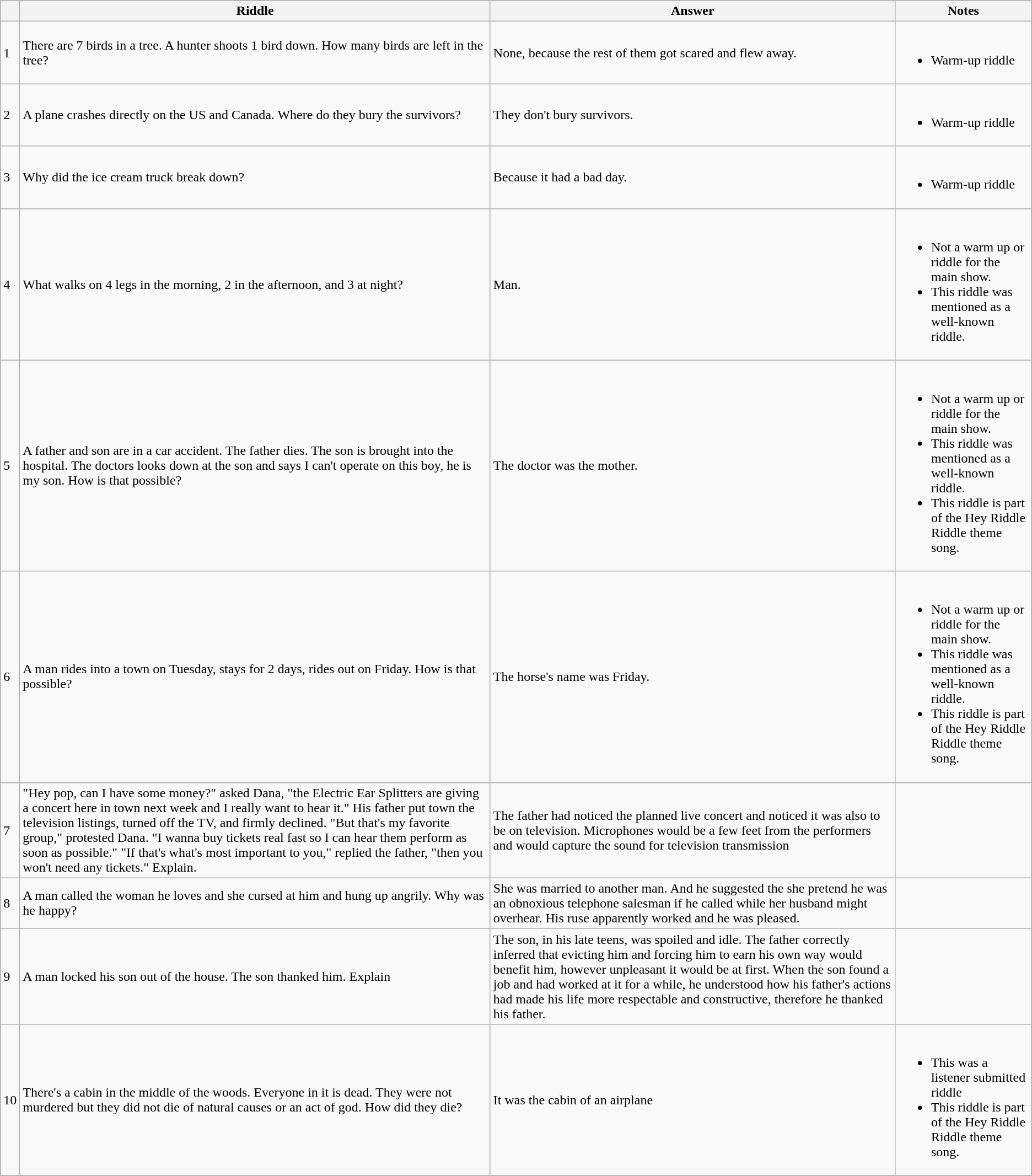<table class="wikitable">
<tr>
<th></th>
<th>Riddle</th>
<th>Answer</th>
<th>Notes</th>
</tr>
<tr>
<td>1</td>
<td>There are 7 birds in a tree. A hunter shoots 1 bird down. How many birds are left in the tree?</td>
<td>None, because the rest of them got scared and flew away.</td>
<td><br><ul><li>Warm-up riddle</li></ul></td>
</tr>
<tr>
<td>2</td>
<td>A plane crashes directly on the US and Canada. Where do they bury the survivors?</td>
<td>They don't bury survivors.</td>
<td><br><ul><li>Warm-up riddle</li></ul></td>
</tr>
<tr>
<td>3</td>
<td>Why did the ice cream truck break down?</td>
<td>Because it had a bad day.</td>
<td><br><ul><li>Warm-up riddle</li></ul></td>
</tr>
<tr>
<td>4</td>
<td>What walks on 4 legs in the morning, 2 in the afternoon, and 3 at night?</td>
<td>Man.</td>
<td><br><ul><li>Not a warm up or riddle for the main show.</li><li>This riddle was mentioned as a well-known riddle.</li></ul></td>
</tr>
<tr>
<td>5</td>
<td>A father and son are in a car accident. The father dies. The son is brought into the hospital. The doctors looks down at the son and says I can't operate on this boy, he is my son. How is that possible?</td>
<td>The doctor was the mother.</td>
<td><br><ul><li>Not a warm up or riddle for the main show.</li><li>This riddle was mentioned as a well-known riddle.</li><li>This riddle is part of the Hey Riddle Riddle theme song.</li></ul></td>
</tr>
<tr>
<td>6</td>
<td>A man rides into a town on Tuesday, stays for 2 days, rides out on Friday. How is that possible?</td>
<td>The horse's name was Friday.</td>
<td><br><ul><li>Not a warm up or riddle for the main show.</li><li>This riddle was mentioned as a well-known riddle.</li><li>This riddle is part of the Hey Riddle Riddle theme song.</li></ul></td>
</tr>
<tr>
<td>7</td>
<td>"Hey pop, can I have some money?" asked Dana, "the Electric Ear Splitters are giving a concert here in town next week and I really want to hear it." His father put town the television listings, turned off the TV, and firmly declined. "But that's my favorite group," protested Dana. "I wanna buy tickets real fast so I can hear them perform as soon as possible." "If that's what's most important to you," replied the father, "then you won't need any tickets." Explain.</td>
<td>The father had noticed the planned live concert and noticed it was also to be on television. Microphones would be a few feet from the performers and would capture the sound for television transmission</td>
<td></td>
</tr>
<tr>
<td>8</td>
<td>A man called the woman he loves and she cursed at him and hung up angrily. Why was he happy?</td>
<td>She was married to another man. And he suggested the she pretend he was an obnoxious telephone salesman if he called while her husband might overhear. His ruse apparently worked and he was pleased.</td>
<td></td>
</tr>
<tr>
<td>9</td>
<td>A man locked his son out of the house. The son thanked him. Explain</td>
<td>The son, in his late teens, was spoiled and idle. The father correctly inferred that evicting him and forcing him to earn his own way would benefit him, however unpleasant it would be at first. When the son found a job and had worked at it for a while, he understood how his father's actions had made his life more respectable and constructive, therefore he thanked his father.</td>
<td></td>
</tr>
<tr>
<td>10</td>
<td>There's a cabin in the middle of the woods. Everyone in it is dead. They were not murdered but they did not die of natural causes or an act of god. How did they die?</td>
<td>It was the cabin of an airplane</td>
<td><br><ul><li>This was a listener submitted riddle</li><li>This riddle is part of the Hey Riddle Riddle theme song.</li></ul></td>
</tr>
</table>
